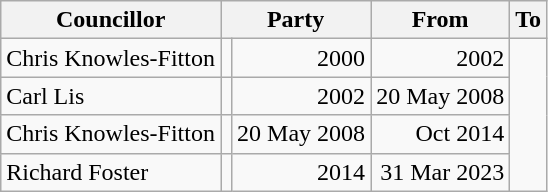<table class=wikitable>
<tr>
<th>Councillor</th>
<th colspan=2>Party</th>
<th>From</th>
<th>To</th>
</tr>
<tr>
<td>Chris Knowles-Fitton</td>
<td></td>
<td align=right>2000</td>
<td align=right>2002</td>
</tr>
<tr>
<td>Carl Lis</td>
<td></td>
<td align=right>2002</td>
<td align=right>20 May 2008</td>
</tr>
<tr>
<td>Chris Knowles-Fitton</td>
<td></td>
<td align=right>20 May 2008</td>
<td align=right>Oct 2014</td>
</tr>
<tr>
<td>Richard Foster</td>
<td></td>
<td align=right>2014</td>
<td align=right>31 Mar 2023</td>
</tr>
</table>
